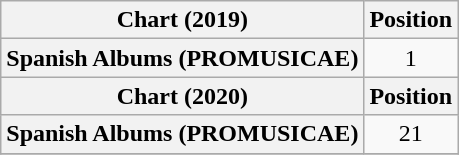<table class="wikitable sortable plainrowheaders" style="text-align:center">
<tr>
<th scope="col">Chart (2019)</th>
<th scope="col">Position</th>
</tr>
<tr>
<th scope="row">Spanish Albums (PROMUSICAE)</th>
<td>1</td>
</tr>
<tr>
<th scope="col">Chart (2020)</th>
<th scope="col">Position</th>
</tr>
<tr>
<th scope="row">Spanish Albums (PROMUSICAE)</th>
<td>21</td>
</tr>
<tr>
</tr>
</table>
